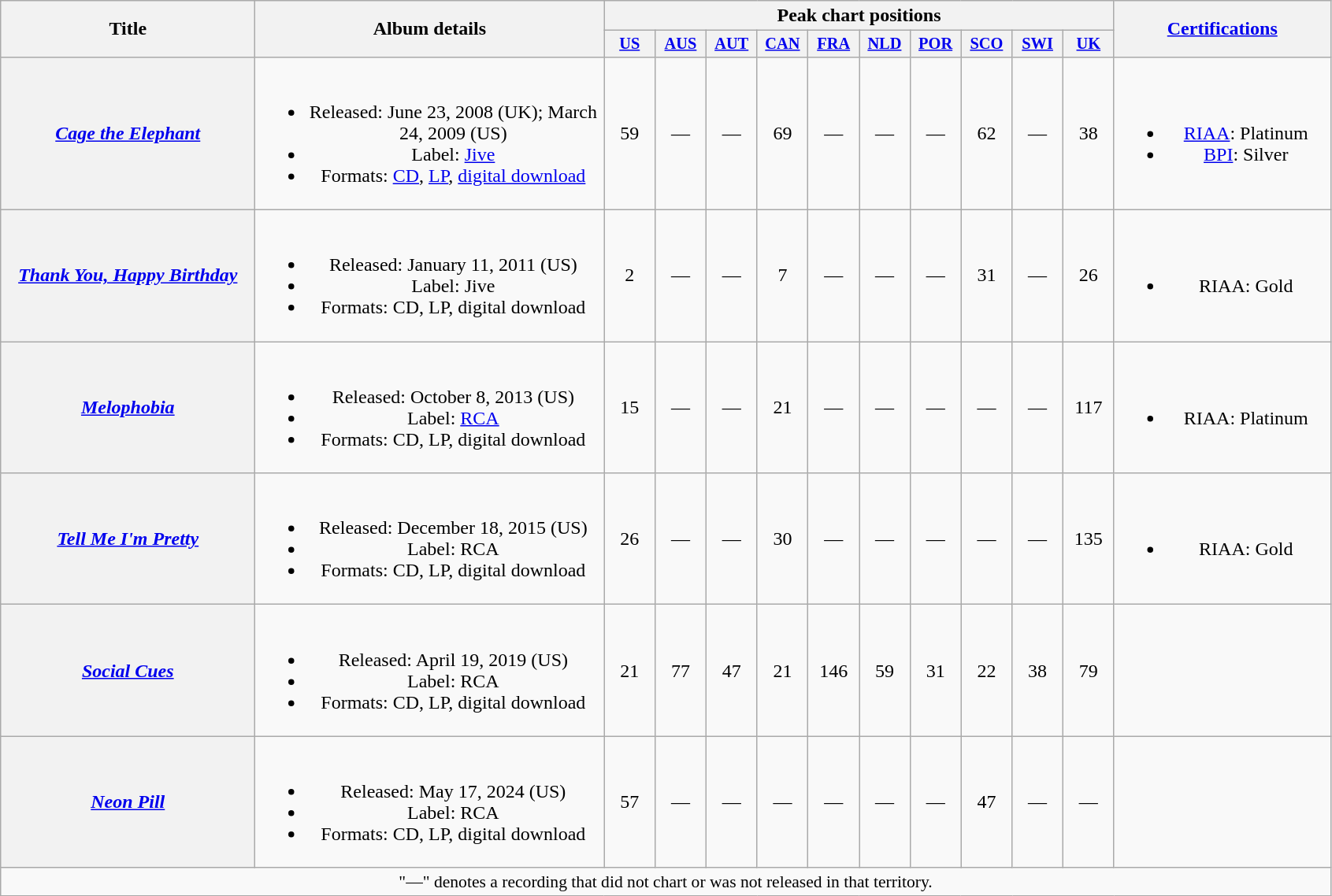<table class="wikitable plainrowheaders" style="text-align:center;">
<tr>
<th scope="col" rowspan="2" style="width:13em;">Title</th>
<th scope="col" rowspan="2" style="width:18em;">Album details</th>
<th scope="col" colspan="10">Peak chart positions</th>
<th scope="col" rowspan="2" style="width:11em;"><a href='#'>Certifications</a></th>
</tr>
<tr>
<th scope="col" style="width:2.7em;font-size:85%;"><a href='#'>US</a><br></th>
<th scope="col" style="width:2.7em;font-size:85%;"><a href='#'>AUS</a><br></th>
<th scope="col" style="width:2.7em;font-size:85%;"><a href='#'>AUT</a><br></th>
<th scope="col" style="width:2.7em;font-size:85%;"><a href='#'>CAN</a><br></th>
<th scope="col" style="width:2.7em;font-size:85%;"><a href='#'>FRA</a><br></th>
<th scope="col" style="width:2.7em;font-size:85%;"><a href='#'>NLD</a><br></th>
<th scope="col" style="width:2.7em;font-size:85%;"><a href='#'>POR</a><br></th>
<th scope="col" style="width:2.7em;font-size:85%;"><a href='#'>SCO</a><br></th>
<th scope="col" style="width:2.7em;font-size:85%;"><a href='#'>SWI</a><br></th>
<th scope="col" style="width:2.7em;font-size:85%;"><a href='#'>UK</a><br></th>
</tr>
<tr>
<th scope="row"><em><a href='#'>Cage the Elephant</a></em></th>
<td><br><ul><li>Released: June 23, 2008 <span>(UK)</span>; March 24, 2009 <span>(US)</span></li><li>Label: <a href='#'>Jive</a></li><li>Formats: <a href='#'>CD</a>, <a href='#'>LP</a>, <a href='#'>digital download</a></li></ul></td>
<td>59</td>
<td>—</td>
<td>—</td>
<td>69</td>
<td>—</td>
<td>—</td>
<td>—</td>
<td>62</td>
<td>—</td>
<td>38</td>
<td><br><ul><li><a href='#'>RIAA</a>: Platinum</li><li><a href='#'>BPI</a>: Silver</li></ul></td>
</tr>
<tr>
<th scope="row"><em><a href='#'>Thank You, Happy Birthday</a></em></th>
<td><br><ul><li>Released: January 11, 2011 <span>(US)</span></li><li>Label: Jive</li><li>Formats: CD, LP, digital download</li></ul></td>
<td>2</td>
<td>—</td>
<td>—</td>
<td>7</td>
<td>—</td>
<td>—</td>
<td>—</td>
<td>31</td>
<td>—</td>
<td>26</td>
<td><br><ul><li>RIAA: Gold</li></ul></td>
</tr>
<tr>
<th scope="row"><em><a href='#'>Melophobia</a></em></th>
<td><br><ul><li>Released: October 8, 2013 <span>(US)</span></li><li>Label: <a href='#'>RCA</a></li><li>Formats: CD, LP, digital download</li></ul></td>
<td>15</td>
<td>—</td>
<td>—</td>
<td>21</td>
<td>—</td>
<td>—</td>
<td>—</td>
<td>—</td>
<td>—</td>
<td>117</td>
<td><br><ul><li>RIAA: Platinum</li></ul></td>
</tr>
<tr>
<th scope="row"><em><a href='#'>Tell Me I'm Pretty</a></em></th>
<td><br><ul><li>Released: December 18, 2015 <span>(US)</span></li><li>Label: RCA</li><li>Formats: CD, LP, digital download</li></ul></td>
<td>26</td>
<td>—</td>
<td>—</td>
<td>30</td>
<td>—</td>
<td>—</td>
<td>—</td>
<td>—</td>
<td>—</td>
<td>135</td>
<td><br><ul><li>RIAA: Gold</li></ul></td>
</tr>
<tr>
<th scope="row"><em><a href='#'>Social Cues</a></em></th>
<td><br><ul><li>Released: April 19, 2019 <span>(US)</span></li><li>Label: RCA</li><li>Formats: CD, LP, digital download</li></ul></td>
<td>21</td>
<td>77</td>
<td>47</td>
<td>21</td>
<td>146</td>
<td>59</td>
<td>31</td>
<td>22</td>
<td>38</td>
<td>79</td>
<td></td>
</tr>
<tr>
<th scope="row"><em><a href='#'>Neon Pill</a></em></th>
<td><br><ul><li>Released: May 17, 2024 <span>(US)</span></li><li>Label: RCA</li><li>Formats: CD, LP, digital download</li></ul></td>
<td>57</td>
<td>—</td>
<td>—</td>
<td>—</td>
<td>—</td>
<td>—</td>
<td>—</td>
<td>47</td>
<td>—</td>
<td>—</td>
<td></td>
</tr>
<tr>
<td colspan="14" style="font-size:90%">"—" denotes a recording that did not chart or was not released in that territory.</td>
</tr>
</table>
